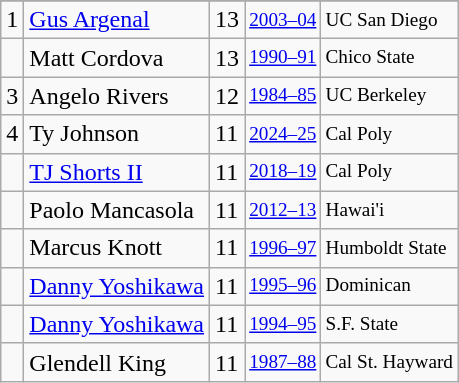<table class="wikitable">
<tr>
</tr>
<tr>
<td>1</td>
<td><a href='#'>Gus Argenal</a></td>
<td>13</td>
<td style="font-size:80%;"><a href='#'>2003–04</a></td>
<td style="font-size:80%;">UC San Diego</td>
</tr>
<tr>
<td></td>
<td>Matt Cordova</td>
<td>13</td>
<td style="font-size:80%;"><a href='#'>1990–91</a></td>
<td style="font-size:80%;">Chico State</td>
</tr>
<tr>
<td>3</td>
<td>Angelo Rivers</td>
<td>12</td>
<td style="font-size:80%;"><a href='#'>1984–85</a></td>
<td style="font-size:80%;">UC Berkeley</td>
</tr>
<tr>
<td>4</td>
<td>Ty Johnson</td>
<td>11</td>
<td style="font-size:80%;"><a href='#'>2024–25</a></td>
<td style="font-size:80%;">Cal Poly</td>
</tr>
<tr>
<td></td>
<td><a href='#'>TJ Shorts II</a></td>
<td>11</td>
<td style="font-size:80%;"><a href='#'>2018–19</a></td>
<td style="font-size:80%;">Cal Poly</td>
</tr>
<tr>
<td></td>
<td>Paolo Mancasola</td>
<td>11</td>
<td style="font-size:80%;"><a href='#'>2012–13</a></td>
<td style="font-size:80%;">Hawai'i</td>
</tr>
<tr>
<td></td>
<td>Marcus Knott</td>
<td>11</td>
<td style="font-size:80%;"><a href='#'>1996–97</a></td>
<td style="font-size:80%;">Humboldt State</td>
</tr>
<tr>
<td></td>
<td><a href='#'>Danny Yoshikawa</a></td>
<td>11</td>
<td style="font-size:80%;"><a href='#'>1995–96</a></td>
<td style="font-size:80%;">Dominican</td>
</tr>
<tr>
<td></td>
<td><a href='#'>Danny Yoshikawa</a></td>
<td>11</td>
<td style="font-size:80%;"><a href='#'>1994–95</a></td>
<td style="font-size:80%;">S.F. State</td>
</tr>
<tr>
<td></td>
<td>Glendell King</td>
<td>11</td>
<td style="font-size:80%;"><a href='#'>1987–88</a></td>
<td style="font-size:80%;">Cal St. Hayward</td>
</tr>
</table>
